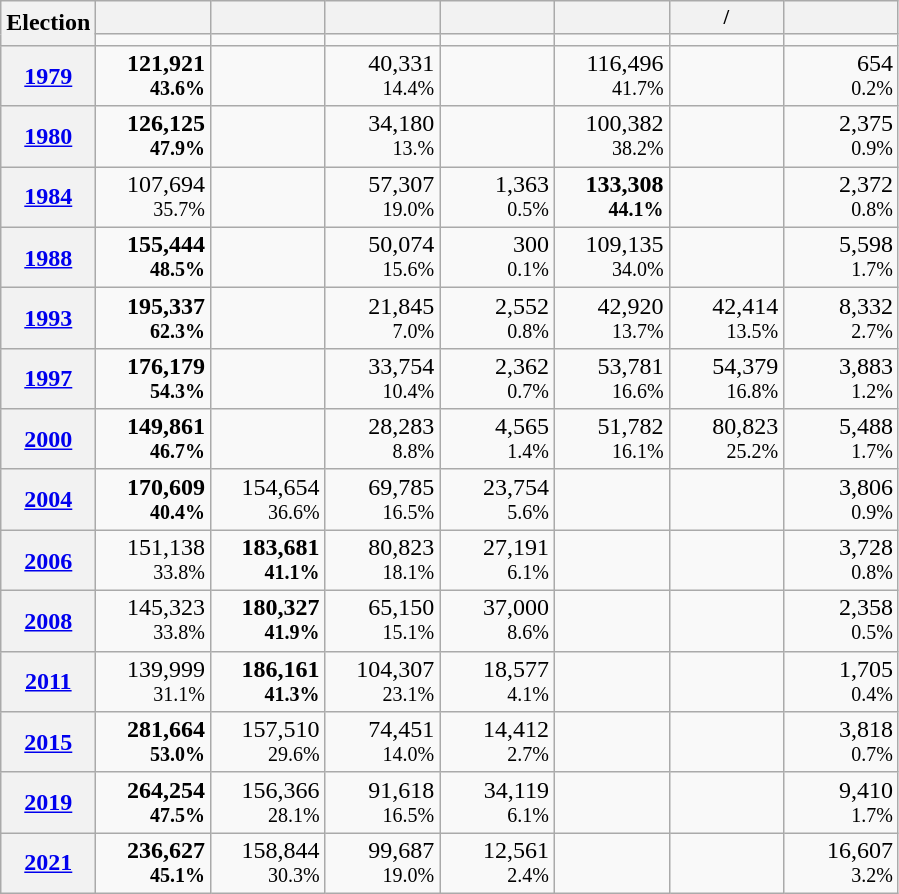<table class="wikitable" style="text-align:right; line-height:16px">
<tr>
<th rowspan="2" width="20">Election</th>
<th width="70" style="font-size:85%"></th>
<th width="70" style="font-size:85%"></th>
<th width="70" style="font-size:85%"></th>
<th width="70" style="font-size:85%"></th>
<th width="70" style="font-size:85%"></th>
<th width="70" style="font-size:85%"> /<br></th>
<th width="70" style="font-size:85%"></th>
</tr>
<tr>
<td></td>
<td></td>
<td></td>
<td></td>
<td></td>
<td></td>
<td></td>
</tr>
<tr>
<th scope="row"><a href='#'>1979</a></th>
<td><strong>121,921<br><small>43.6%</small></strong></td>
<td></td>
<td>40,331<br><small>14.4%</small></td>
<td></td>
<td>116,496<br><small>41.7%</small></td>
<td></td>
<td>654<br><small>0.2%</small></td>
</tr>
<tr>
<th scope="row"><a href='#'>1980</a></th>
<td><strong>126,125<br><small>47.9%</small></strong></td>
<td></td>
<td>34,180<br><small>13.%</small></td>
<td></td>
<td>100,382<br><small>38.2%</small></td>
<td></td>
<td>2,375<br><small>0.9%</small></td>
</tr>
<tr>
<th scope="row"><a href='#'>1984</a></th>
<td>107,694<br><small>35.7%</small></td>
<td></td>
<td>57,307<br><small>19.0%</small></td>
<td>1,363<br><small>0.5%</small></td>
<td><strong>133,308<br><small>44.1%</small></strong></td>
<td></td>
<td>2,372<br><small>0.8%</small></td>
</tr>
<tr>
<th scope="row"><a href='#'>1988</a></th>
<td><strong>155,444<br><small>48.5%</small></strong></td>
<td></td>
<td>50,074<br><small>15.6%</small></td>
<td>300<br><small>0.1%</small></td>
<td>109,135<br><small>34.0%</small></td>
<td></td>
<td>5,598<br><small>1.7%</small></td>
</tr>
<tr>
<th scope="row"><a href='#'>1993</a></th>
<td><strong>195,337<br><small>62.3%</small></strong></td>
<td></td>
<td>21,845<br><small>7.0%</small></td>
<td>2,552<br><small>0.8%</small></td>
<td>42,920<br><small>13.7%</small></td>
<td>42,414<br><small>13.5%</small></td>
<td>8,332<br><small>2.7%</small></td>
</tr>
<tr>
<th scope="row"><a href='#'>1997</a></th>
<td><strong>176,179<br><small>54.3%</small></strong></td>
<td></td>
<td>33,754<br><small>10.4%</small></td>
<td>2,362<br><small>0.7%</small></td>
<td>53,781<br><small>16.6%</small></td>
<td>54,379<br><small>16.8%</small></td>
<td>3,883<br><small>1.2%</small></td>
</tr>
<tr>
<th scope="row"><a href='#'>2000</a></th>
<td><strong>149,861<br><small>46.7%</small></strong></td>
<td></td>
<td>28,283<br><small>8.8%</small></td>
<td>4,565<br><small>1.4%</small></td>
<td>51,782<br><small>16.1%</small></td>
<td>80,823<br><small>25.2%</small></td>
<td>5,488<br><small>1.7%</small></td>
</tr>
<tr>
<th scope="row"><a href='#'>2004</a></th>
<td><strong>170,609<br><small>40.4%</small></strong></td>
<td>154,654<br><small>36.6%</small></td>
<td>69,785<br><small>16.5%</small></td>
<td>23,754<br><small>5.6%</small></td>
<td></td>
<td></td>
<td>3,806<br><small>0.9%</small></td>
</tr>
<tr>
<th scope="row"><a href='#'>2006</a></th>
<td>151,138<br><small>33.8%</small></td>
<td><strong>183,681<br><small>41.1%</small></strong></td>
<td>80,823<br><small>18.1%</small></td>
<td>27,191<br><small>6.1%</small></td>
<td></td>
<td></td>
<td>3,728<br><small>0.8%</small></td>
</tr>
<tr>
<th scope="row"><a href='#'>2008</a></th>
<td>145,323<br><small>33.8%</small></td>
<td><strong>180,327<br><small>41.9%</small></strong></td>
<td>65,150<br><small>15.1%</small></td>
<td>37,000<br><small>8.6%</small></td>
<td></td>
<td></td>
<td>2,358<br><small>0.5%</small></td>
</tr>
<tr>
<th scope="row"><a href='#'>2011</a></th>
<td>139,999<br><small>31.1%</small></td>
<td><strong>186,161<br><small>41.3%</small></strong></td>
<td>104,307<br><small>23.1%</small></td>
<td>18,577<br><small>4.1%</small></td>
<td></td>
<td></td>
<td>1,705<br><small>0.4%</small></td>
</tr>
<tr>
<th scope="row"><a href='#'>2015</a></th>
<td><strong>281,664<br><small>53.0%</small></strong></td>
<td>157,510<br><small>29.6%</small></td>
<td>74,451<br><small>14.0%</small></td>
<td>14,412<br><small>2.7%</small></td>
<td></td>
<td></td>
<td>3,818<br><small>0.7%</small></td>
</tr>
<tr>
<th scope="row"><a href='#'>2019</a></th>
<td><strong>264,254<br><small>47.5%</small></strong></td>
<td>156,366<br><small>28.1%</small></td>
<td>91,618<br><small>16.5%</small></td>
<td>34,119<br><small>6.1%</small></td>
<td></td>
<td></td>
<td>9,410<br><small>1.7%</small></td>
</tr>
<tr>
<th scope="row"><a href='#'>2021</a></th>
<td><strong>236,627<br><small>45.1%</small></strong></td>
<td>158,844<br><small>30.3%</small></td>
<td>99,687<br><small>19.0%</small></td>
<td>12,561<br><small>2.4%</small></td>
<td></td>
<td></td>
<td>16,607<br><small>3.2%</small></td>
</tr>
</table>
